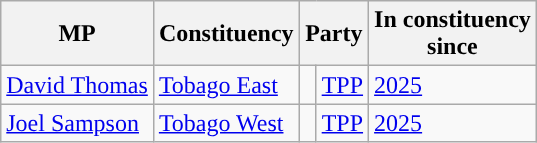<table class="wikitable sortable">
<tr>
<th>MP</th>
<th>Constituency</th>
<th colspan="2">Party</th>
<th>In constituency<br>since</th>
</tr>
<tr>
<td><a href='#'>David Thomas</a></td>
<td><a href='#'>Tobago East</a></td>
<td style="background:"> </td>
<td><a href='#'>TPP</a></td>
<td><a href='#'>2025</a></td>
</tr>
<tr>
<td><a href='#'>Joel Sampson</a></td>
<td><a href='#'>Tobago West</a></td>
<td style="background:"> </td>
<td><a href='#'>TPP</a></td>
<td><a href='#'>2025</a></td>
</tr>
</table>
